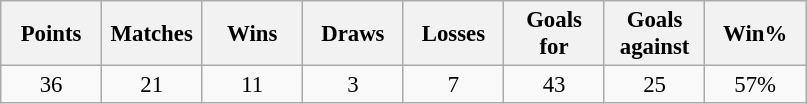<table class="wikitable" style="font-size: 95%; text-align: center;">
<tr>
<th width=60>Points</th>
<th width=60>Matches</th>
<th width=60>Wins</th>
<th width=60>Draws</th>
<th width=60>Losses</th>
<th width=60>Goals for</th>
<th width=60>Goals against</th>
<th width=60>Win%</th>
</tr>
<tr>
<td>36</td>
<td>21</td>
<td>11</td>
<td>3</td>
<td>7</td>
<td>43</td>
<td>25</td>
<td>57%</td>
</tr>
</table>
